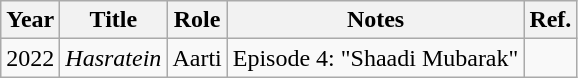<table class="wikitable">
<tr>
<th>Year</th>
<th>Title</th>
<th>Role</th>
<th>Notes</th>
<th>Ref.</th>
</tr>
<tr>
<td>2022</td>
<td><em>Hasratein</em></td>
<td>Aarti</td>
<td>Episode 4: "Shaadi Mubarak"</td>
<td></td>
</tr>
</table>
